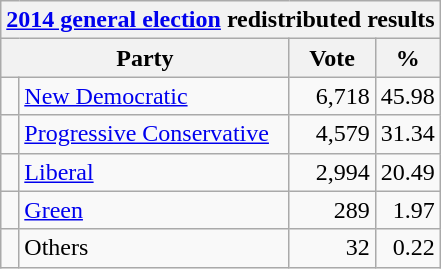<table class="wikitable">
<tr>
<th colspan="4"><a href='#'>2014 general election</a> redistributed results</th>
</tr>
<tr>
<th bgcolor="#DDDDFF" width="130px" colspan="2">Party</th>
<th bgcolor="#DDDDFF" width="50px">Vote</th>
<th bgcolor="#DDDDFF" width="30px">%</th>
</tr>
<tr>
<td> </td>
<td><a href='#'>New Democratic</a></td>
<td align=right>6,718</td>
<td align=right>45.98</td>
</tr>
<tr>
<td> </td>
<td><a href='#'>Progressive Conservative</a></td>
<td align=right>4,579</td>
<td align=right>31.34</td>
</tr>
<tr>
<td> </td>
<td><a href='#'>Liberal</a></td>
<td align=right>2,994</td>
<td align=right>20.49</td>
</tr>
<tr>
<td> </td>
<td><a href='#'>Green</a></td>
<td align=right>289</td>
<td align=right>1.97</td>
</tr>
<tr>
<td> </td>
<td>Others</td>
<td align=right>32</td>
<td align=right>0.22</td>
</tr>
</table>
